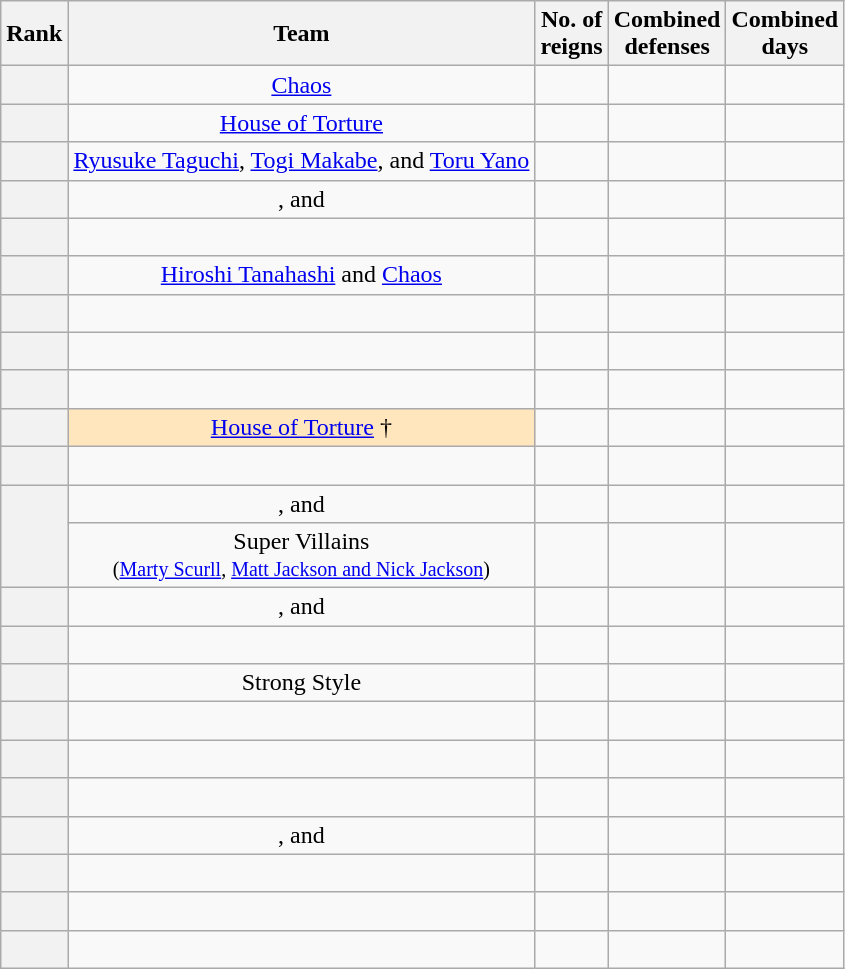<table class="wikitable sortable" style="text-align:center">
<tr>
<th>Rank</th>
<th>Team</th>
<th>No. of<br>reigns</th>
<th>Combined<br>defenses</th>
<th>Combined<br>days</th>
</tr>
<tr>
<th></th>
<td><a href='#'>Chaos</a><br></td>
<td></td>
<td></td>
<td></td>
</tr>
<tr>
<th></th>
<td><a href='#'>House of Torture</a><br></td>
<td></td>
<td></td>
<td></td>
</tr>
<tr>
<th></th>
<td><a href='#'>Ryusuke Taguchi</a>, <a href='#'>Togi Makabe</a>, and <a href='#'>Toru Yano</a></td>
<td></td>
<td></td>
<td></td>
</tr>
<tr>
<th></th>
<td>,  and </td>
<td></td>
<td></td>
<td></td>
</tr>
<tr>
<th></th>
<td><br></td>
<td></td>
<td></td>
<td></td>
</tr>
<tr>
<th></th>
<td {{sort><a href='#'>Hiroshi Tanahashi</a> and <a href='#'>Chaos</a><br></td>
<td></td>
<td></td>
<td></td>
</tr>
<tr>
<th></th>
<td><br></td>
<td></td>
<td></td>
<td></td>
</tr>
<tr>
<th></th>
<td><br></td>
<td></td>
<td></td>
<td></td>
</tr>
<tr>
<th></th>
<td><br></td>
<td></td>
<td></td>
<td></td>
</tr>
<tr>
<th></th>
<td style="background-color:#FFE6BD"><a href='#'>House of Torture</a> †<br></td>
<td></td>
<td></td>
<td></td>
</tr>
<tr>
<th></th>
<td><br></td>
<td></td>
<td></td>
<td></td>
</tr>
<tr>
<th rowspan=2></th>
<td>,  and </td>
<td></td>
<td></td>
<td></td>
</tr>
<tr>
<td>Super Villains<br><small>(<a href='#'>Marty Scurll</a>, <a href='#'>Matt Jackson and Nick Jackson</a>)</small></td>
<td></td>
<td></td>
<td></td>
</tr>
<tr>
<th></th>
<td>,  and </td>
<td></td>
<td></td>
<td></td>
</tr>
<tr>
<th></th>
<td><br></td>
<td></td>
<td></td>
<td></td>
</tr>
<tr>
<th></th>
<td>Strong Style<br></td>
<td></td>
<td></td>
<td></td>
</tr>
<tr>
<th></th>
<td><br></td>
<td></td>
<td></td>
<td></td>
</tr>
<tr>
<th></th>
<td><br></td>
<td></td>
<td></td>
<td></td>
</tr>
<tr>
<th></th>
<td><br></td>
<td></td>
<td></td>
<td></td>
</tr>
<tr>
<th></th>
<td>,  and </td>
<td></td>
<td></td>
<td></td>
</tr>
<tr>
<th></th>
<td><br></td>
<td></td>
<td></td>
<td></td>
</tr>
<tr>
<th></th>
<td><br></td>
<td></td>
<td></td>
<td></td>
</tr>
<tr>
<th></th>
<td><br></td>
<td></td>
<td></td>
<td></td>
</tr>
</table>
